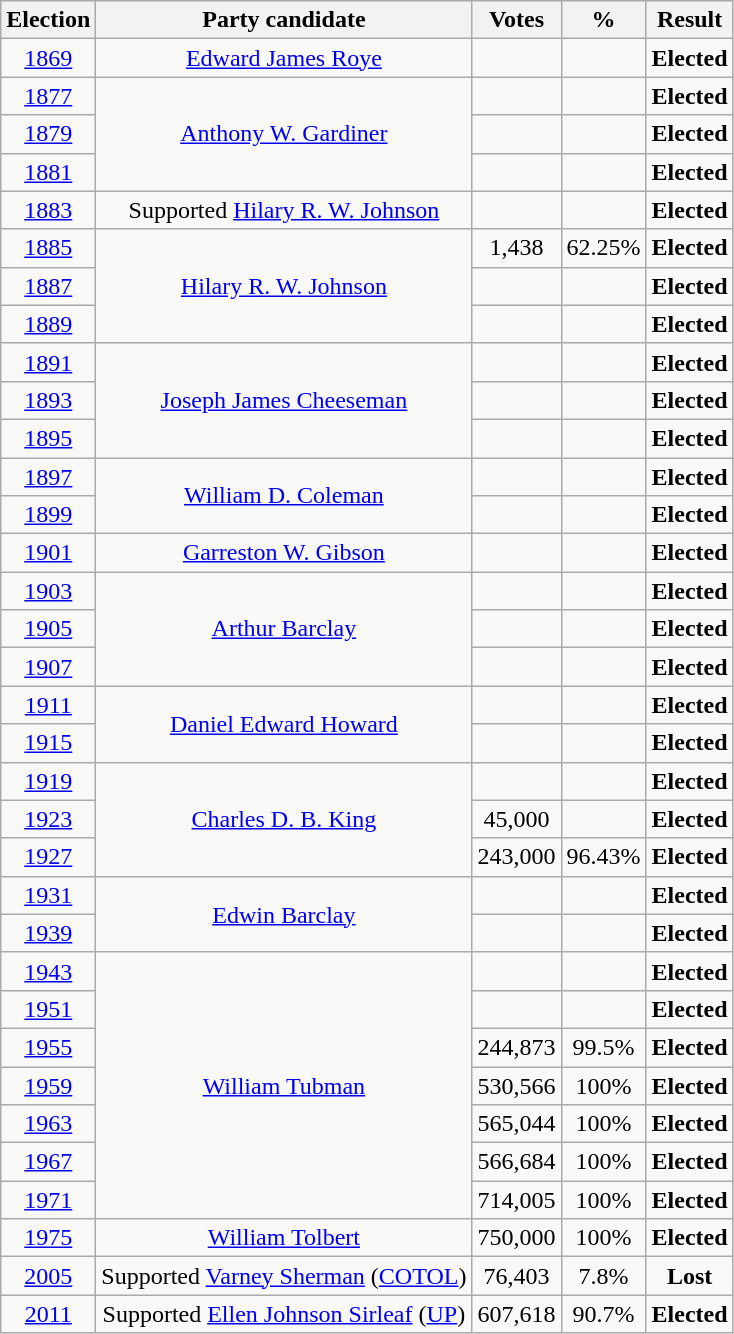<table class=wikitable style=text-align:center>
<tr>
<th>Election</th>
<th>Party candidate</th>
<th>Votes</th>
<th>%</th>
<th>Result</th>
</tr>
<tr>
<td><a href='#'>1869</a></td>
<td><a href='#'>Edward James Roye</a></td>
<td></td>
<td></td>
<td><strong>Elected</strong> </td>
</tr>
<tr>
<td><a href='#'>1877</a></td>
<td rowspan=3><a href='#'>Anthony W. Gardiner</a></td>
<td></td>
<td></td>
<td><strong>Elected</strong> </td>
</tr>
<tr>
<td><a href='#'>1879</a></td>
<td></td>
<td></td>
<td><strong>Elected</strong> </td>
</tr>
<tr>
<td><a href='#'>1881</a></td>
<td></td>
<td></td>
<td><strong>Elected</strong> </td>
</tr>
<tr>
<td><a href='#'>1883</a></td>
<td>Supported <a href='#'>Hilary R. W. Johnson</a></td>
<td></td>
<td></td>
<td><strong>Elected</strong> </td>
</tr>
<tr>
<td><a href='#'>1885</a></td>
<td rowspan=3><a href='#'>Hilary R. W. Johnson</a></td>
<td>1,438</td>
<td>62.25%</td>
<td><strong>Elected</strong> </td>
</tr>
<tr>
<td><a href='#'>1887</a></td>
<td></td>
<td></td>
<td><strong>Elected</strong> </td>
</tr>
<tr>
<td><a href='#'>1889</a></td>
<td></td>
<td></td>
<td><strong>Elected</strong> </td>
</tr>
<tr>
<td><a href='#'>1891</a></td>
<td rowspan=3><a href='#'>Joseph James Cheeseman</a></td>
<td></td>
<td></td>
<td><strong>Elected</strong> </td>
</tr>
<tr>
<td><a href='#'>1893</a></td>
<td></td>
<td></td>
<td><strong>Elected</strong> </td>
</tr>
<tr>
<td><a href='#'>1895</a></td>
<td></td>
<td></td>
<td><strong>Elected</strong> </td>
</tr>
<tr>
<td><a href='#'>1897</a></td>
<td rowspan=2><a href='#'>William D. Coleman</a></td>
<td></td>
<td></td>
<td><strong>Elected</strong> </td>
</tr>
<tr>
<td><a href='#'>1899</a></td>
<td></td>
<td></td>
<td><strong>Elected</strong> </td>
</tr>
<tr>
<td><a href='#'>1901</a></td>
<td><a href='#'>Garreston W. Gibson</a></td>
<td></td>
<td></td>
<td><strong>Elected</strong> </td>
</tr>
<tr>
<td><a href='#'>1903</a></td>
<td rowspan=3><a href='#'>Arthur Barclay</a></td>
<td></td>
<td></td>
<td><strong>Elected</strong> </td>
</tr>
<tr>
<td><a href='#'>1905</a></td>
<td></td>
<td></td>
<td><strong>Elected</strong> </td>
</tr>
<tr>
<td><a href='#'>1907</a></td>
<td></td>
<td></td>
<td><strong>Elected</strong> </td>
</tr>
<tr>
<td><a href='#'>1911</a></td>
<td rowspan=2><a href='#'>Daniel Edward Howard</a></td>
<td></td>
<td></td>
<td><strong>Elected</strong> </td>
</tr>
<tr>
<td><a href='#'>1915</a></td>
<td></td>
<td></td>
<td><strong>Elected</strong> </td>
</tr>
<tr>
<td><a href='#'>1919</a></td>
<td rowspan=3><a href='#'>Charles D. B. King</a></td>
<td></td>
<td></td>
<td><strong>Elected</strong> </td>
</tr>
<tr>
<td><a href='#'>1923</a></td>
<td>45,000</td>
<td></td>
<td><strong>Elected</strong> </td>
</tr>
<tr>
<td><a href='#'>1927</a></td>
<td>243,000</td>
<td>96.43%</td>
<td><strong>Elected</strong> </td>
</tr>
<tr>
<td><a href='#'>1931</a></td>
<td rowspan=2><a href='#'>Edwin Barclay</a></td>
<td></td>
<td></td>
<td><strong>Elected</strong> </td>
</tr>
<tr>
<td><a href='#'>1939</a></td>
<td></td>
<td></td>
<td><strong>Elected</strong> </td>
</tr>
<tr>
<td><a href='#'>1943</a></td>
<td rowspan=7><a href='#'>William Tubman</a></td>
<td></td>
<td></td>
<td><strong>Elected</strong> </td>
</tr>
<tr>
<td><a href='#'>1951</a></td>
<td></td>
<td></td>
<td><strong>Elected</strong> </td>
</tr>
<tr>
<td><a href='#'>1955</a></td>
<td>244,873</td>
<td>99.5%</td>
<td><strong>Elected</strong> </td>
</tr>
<tr>
<td><a href='#'>1959</a></td>
<td>530,566</td>
<td>100%</td>
<td><strong>Elected</strong> </td>
</tr>
<tr>
<td><a href='#'>1963</a></td>
<td>565,044</td>
<td>100%</td>
<td><strong>Elected</strong> </td>
</tr>
<tr>
<td><a href='#'>1967</a></td>
<td>566,684</td>
<td>100%</td>
<td><strong>Elected</strong> </td>
</tr>
<tr>
<td><a href='#'>1971</a></td>
<td>714,005</td>
<td>100%</td>
<td><strong>Elected</strong> </td>
</tr>
<tr>
<td><a href='#'>1975</a></td>
<td><a href='#'>William Tolbert</a></td>
<td>750,000</td>
<td>100%</td>
<td><strong>Elected</strong> </td>
</tr>
<tr>
<td><a href='#'>2005</a></td>
<td>Supported <a href='#'>Varney Sherman</a> (<a href='#'>COTOL</a>)</td>
<td>76,403</td>
<td>7.8%</td>
<td><strong>Lost</strong> </td>
</tr>
<tr>
<td><a href='#'>2011</a></td>
<td>Supported <a href='#'>Ellen Johnson Sirleaf</a> (<a href='#'>UP</a>)</td>
<td>607,618</td>
<td>90.7%</td>
<td><strong>Elected</strong> </td>
</tr>
</table>
